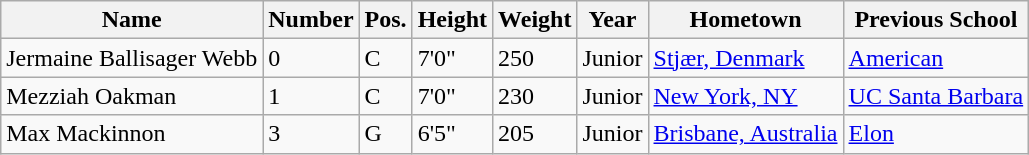<table class="wikitable sortable" border="1">
<tr>
<th>Name</th>
<th>Number</th>
<th>Pos.</th>
<th>Height</th>
<th>Weight</th>
<th>Year</th>
<th>Hometown</th>
<th class="unsortable">Previous School</th>
</tr>
<tr>
<td>Jermaine Ballisager Webb</td>
<td>0</td>
<td>C</td>
<td>7'0"</td>
<td>250</td>
<td>Junior</td>
<td><a href='#'>Stjær, Denmark</a></td>
<td><a href='#'>American</a></td>
</tr>
<tr>
<td>Mezziah Oakman</td>
<td>1</td>
<td>C</td>
<td>7'0"</td>
<td>230</td>
<td> Junior</td>
<td><a href='#'>New York, NY</a></td>
<td><a href='#'>UC Santa Barbara</a></td>
</tr>
<tr>
<td>Max Mackinnon</td>
<td>3</td>
<td>G</td>
<td>6'5"</td>
<td>205</td>
<td>Junior</td>
<td><a href='#'>Brisbane, Australia</a></td>
<td><a href='#'>Elon</a></td>
</tr>
</table>
